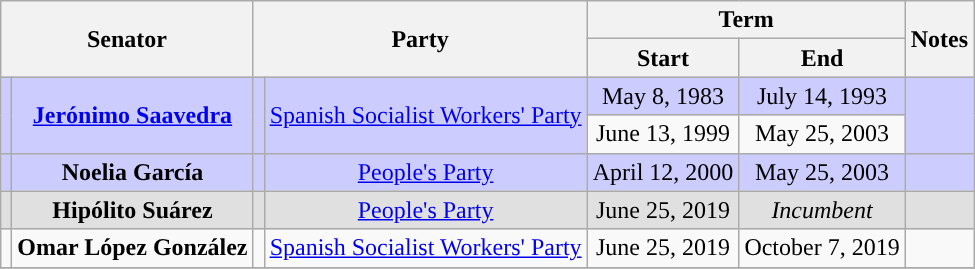<table class="wikitable sortable" style="text-align:center">
<tr>
<th colspan="2" rowspan="2">Senator</th>
<th colspan="2" rowspan="2">Party</th>
<th colspan="2">Term</th>
<th rowspan="2">Notes</th>
</tr>
<tr>
<th>Start</th>
<th>End</th>
</tr>
<tr style="background:#CCF">
<td rowspan="2"></td>
<td rowspan="2"><strong><a href='#'>Jerónimo Saavedra</a></strong></td>
<td rowspan="2" style="background-color:"></td>
<td rowspan="2"><a href='#'>Spanish Socialist Workers' Party</a></td>
<td>May 8, 1983</td>
<td>July 14, 1993</td>
<td rowspan="2"></td>
</tr>
<tr>
<td>June 13, 1999</td>
<td>May 25, 2003</td>
</tr>
<tr style="background:#CCF">
<td></td>
<td><strong>Noelia García</strong></td>
<td style="background-color:"></td>
<td><a href='#'>People's Party</a></td>
<td>April 12, 2000</td>
<td>May 25, 2003</td>
<td></td>
</tr>
<tr style="background:#e0e0e0">
<td></td>
<td><strong>Hipólito Suárez</strong></td>
<td style="background-color:"></td>
<td><a href='#'>People's Party</a></td>
<td>June 25, 2019</td>
<td><em>Incumbent</em></td>
<td></td>
</tr>
<tr>
<td></td>
<td><strong>Omar López González</strong></td>
<td style="background-color:"></td>
<td><a href='#'>Spanish Socialist Workers' Party</a></td>
<td>June 25, 2019</td>
<td>October 7, 2019</td>
<td></td>
</tr>
<tr>
</tr>
</table>
